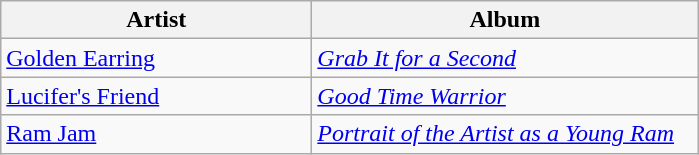<table class="wikitable" border="1">
<tr>
<th width="200">Artist</th>
<th width="250">Album</th>
</tr>
<tr>
<td><a href='#'>Golden Earring</a></td>
<td><em><a href='#'>Grab It for a Second</a></em></td>
</tr>
<tr>
<td><a href='#'>Lucifer's Friend</a></td>
<td><em><a href='#'>Good Time Warrior</a></em></td>
</tr>
<tr>
<td><a href='#'>Ram Jam</a></td>
<td><em><a href='#'>Portrait of the Artist as a Young Ram</a></em></td>
</tr>
</table>
